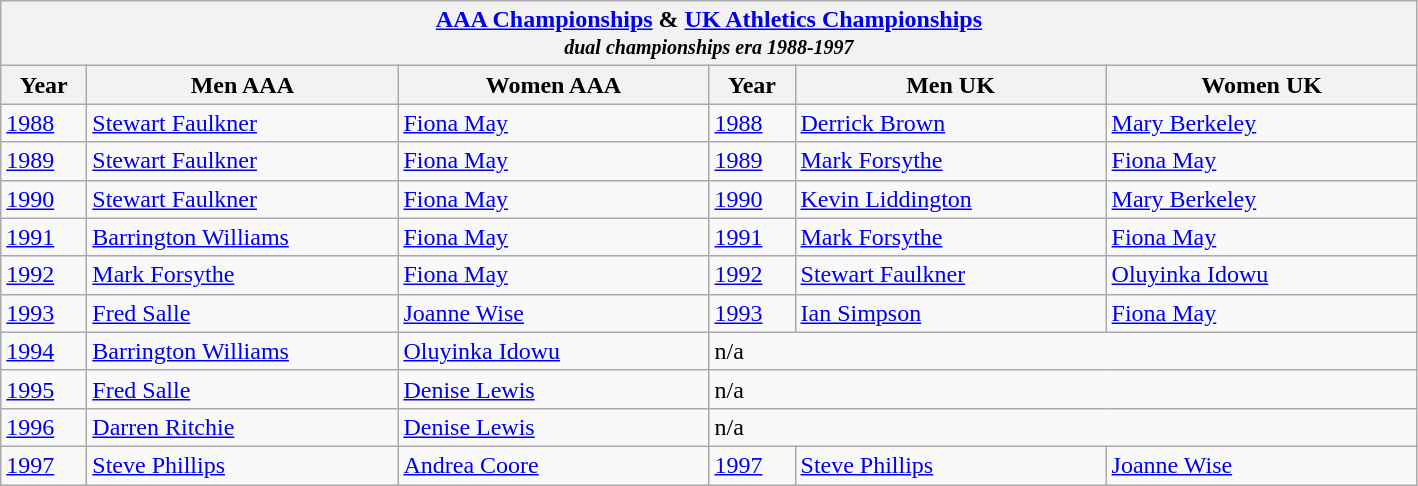<table class="wikitable">
<tr>
<th colspan="6"><a href='#'>AAA Championships</a> & <a href='#'>UK Athletics Championships</a><br><em><small>dual championships era 1988-1997</small></em></th>
</tr>
<tr>
<th width=50>Year</th>
<th width=200>Men AAA</th>
<th width=200>Women AAA</th>
<th width=50>Year</th>
<th width=200>Men UK</th>
<th width=200>Women UK</th>
</tr>
<tr>
<td><a href='#'>1988</a></td>
<td><a href='#'>Stewart Faulkner</a></td>
<td><a href='#'>Fiona May</a></td>
<td><a href='#'>1988</a></td>
<td><a href='#'>Derrick Brown</a></td>
<td><a href='#'>Mary Berkeley</a></td>
</tr>
<tr>
<td><a href='#'>1989</a></td>
<td><a href='#'>Stewart Faulkner</a></td>
<td><a href='#'>Fiona May</a></td>
<td><a href='#'>1989</a></td>
<td><a href='#'>Mark Forsythe</a></td>
<td><a href='#'>Fiona May</a></td>
</tr>
<tr>
<td><a href='#'>1990</a></td>
<td><a href='#'>Stewart Faulkner</a></td>
<td><a href='#'>Fiona May</a></td>
<td><a href='#'>1990</a></td>
<td><a href='#'>Kevin Liddington</a></td>
<td><a href='#'>Mary Berkeley</a></td>
</tr>
<tr>
<td><a href='#'>1991</a></td>
<td><a href='#'>Barrington Williams</a></td>
<td><a href='#'>Fiona May</a></td>
<td><a href='#'>1991</a></td>
<td><a href='#'>Mark Forsythe</a></td>
<td><a href='#'>Fiona May</a></td>
</tr>
<tr>
<td><a href='#'>1992</a></td>
<td><a href='#'>Mark Forsythe</a></td>
<td><a href='#'>Fiona May</a></td>
<td><a href='#'>1992</a></td>
<td><a href='#'>Stewart Faulkner</a></td>
<td><a href='#'>Oluyinka Idowu</a></td>
</tr>
<tr>
<td><a href='#'>1993</a></td>
<td><a href='#'>Fred Salle</a></td>
<td><a href='#'>Joanne Wise</a></td>
<td><a href='#'>1993</a></td>
<td><a href='#'>Ian Simpson</a></td>
<td><a href='#'>Fiona May</a></td>
</tr>
<tr>
<td><a href='#'>1994</a></td>
<td><a href='#'>Barrington Williams</a></td>
<td><a href='#'>Oluyinka Idowu</a></td>
<td colspan=3>n/a</td>
</tr>
<tr>
<td><a href='#'>1995</a></td>
<td><a href='#'>Fred Salle</a></td>
<td><a href='#'>Denise Lewis</a></td>
<td colspan=3>n/a</td>
</tr>
<tr>
<td><a href='#'>1996</a></td>
<td><a href='#'>Darren Ritchie</a></td>
<td><a href='#'>Denise Lewis</a></td>
<td colspan=3>n/a</td>
</tr>
<tr>
<td><a href='#'>1997</a></td>
<td><a href='#'>Steve Phillips</a></td>
<td><a href='#'>Andrea Coore</a></td>
<td><a href='#'>1997</a></td>
<td><a href='#'>Steve Phillips</a></td>
<td><a href='#'>Joanne Wise</a></td>
</tr>
</table>
